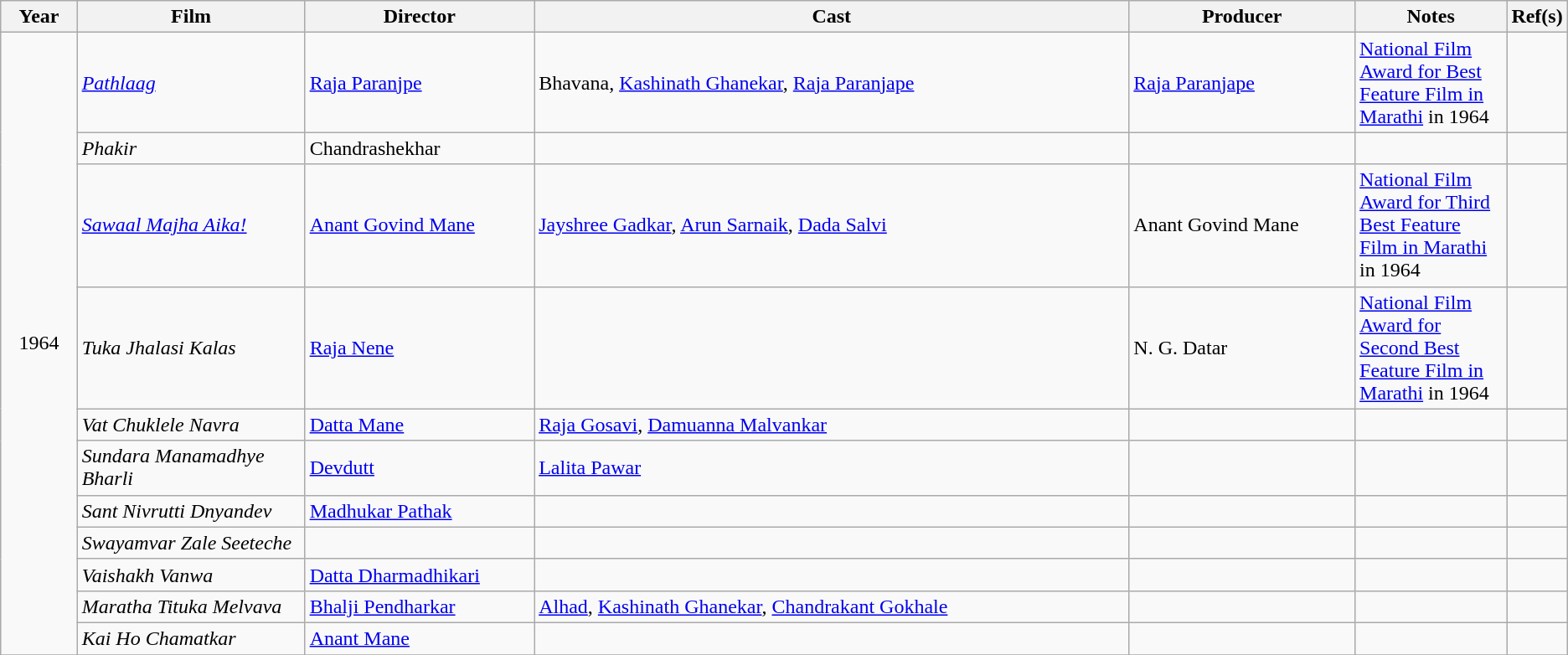<table class ="wikitable sortable collapsible">
<tr>
<th style="width: 05%;">Year</th>
<th style="width: 15%;">Film</th>
<th style="width: 15%;">Director</th>
<th style="width: 40%;" class="unsortable">Cast</th>
<th style="width: 15%;" class="unsortable">Producer</th>
<th style="width: 15%;" class="unsortable">Notes</th>
<th style="width: 15%;" class="unsortable">Ref(s)</th>
</tr>
<tr>
<td rowspan=11 align="center">1964</td>
<td><em><a href='#'>Pathlaag</a></em></td>
<td><a href='#'>Raja Paranjpe</a></td>
<td>Bhavana, <a href='#'>Kashinath Ghanekar</a>, <a href='#'>Raja Paranjape</a></td>
<td><a href='#'>Raja Paranjape</a></td>
<td><a href='#'>National Film Award for Best Feature Film in Marathi</a> in 1964</td>
<td></td>
</tr>
<tr>
<td><em>Phakir</em></td>
<td>Chandrashekhar</td>
<td></td>
<td></td>
<td></td>
<td></td>
</tr>
<tr>
<td><em><a href='#'>Sawaal Majha Aika!</a></em></td>
<td><a href='#'>Anant Govind Mane</a></td>
<td><a href='#'>Jayshree Gadkar</a>, <a href='#'>Arun Sarnaik</a>, <a href='#'>Dada Salvi</a></td>
<td>Anant Govind Mane</td>
<td><a href='#'>National Film Award for Third Best Feature Film in Marathi</a> in 1964</td>
<td></td>
</tr>
<tr>
<td><em>Tuka Jhalasi Kalas</em></td>
<td><a href='#'>Raja Nene</a></td>
<td></td>
<td>N. G. Datar</td>
<td><a href='#'>National Film Award for Second Best Feature Film in Marathi</a> in 1964</td>
<td></td>
</tr>
<tr>
<td><em>Vat Chuklele Navra</em></td>
<td><a href='#'>Datta Mane</a></td>
<td><a href='#'>Raja Gosavi</a>, <a href='#'>Damuanna Malvankar</a></td>
<td></td>
<td></td>
<td></td>
</tr>
<tr>
<td><em>Sundara Manamadhye Bharli</em></td>
<td><a href='#'>Devdutt</a></td>
<td><a href='#'>Lalita Pawar</a></td>
<td></td>
<td></td>
<td></td>
</tr>
<tr>
<td><em>Sant Nivrutti Dnyandev</em></td>
<td><a href='#'>Madhukar Pathak</a></td>
<td></td>
<td></td>
<td></td>
<td></td>
</tr>
<tr>
<td><em>Swayamvar Zale Seeteche</em></td>
<td></td>
<td></td>
<td></td>
<td></td>
<td></td>
</tr>
<tr>
<td><em>Vaishakh Vanwa</em></td>
<td><a href='#'>Datta Dharmadhikari</a></td>
<td></td>
<td></td>
<td></td>
<td></td>
</tr>
<tr>
<td><em>Maratha Tituka Melvava</em></td>
<td><a href='#'>Bhalji Pendharkar</a></td>
<td><a href='#'>Alhad</a>, <a href='#'>Kashinath Ghanekar</a>, <a href='#'>Chandrakant Gokhale</a></td>
<td></td>
<td></td>
<td></td>
</tr>
<tr>
<td><em>Kai Ho Chamatkar</em></td>
<td><a href='#'>Anant Mane</a></td>
<td></td>
<td></td>
<td></td>
<td></td>
</tr>
<tr>
</tr>
</table>
